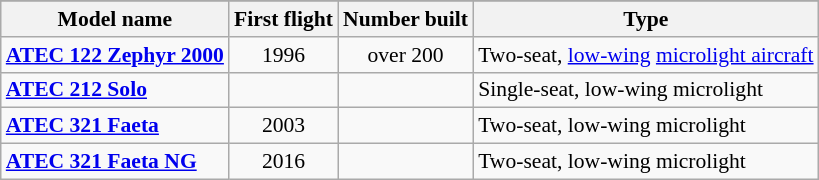<table class="wikitable" align=center style="font-size:90%;">
<tr>
</tr>
<tr style="background:#efefef;">
<th>Model name</th>
<th>First flight</th>
<th>Number built</th>
<th>Type</th>
</tr>
<tr>
<td align=left><strong><a href='#'>ATEC 122 Zephyr 2000</a></strong></td>
<td align=center>1996</td>
<td align=center>over 200</td>
<td align=left>Two-seat, <a href='#'>low-wing</a> <a href='#'>microlight aircraft</a></td>
</tr>
<tr>
<td align=left><strong><a href='#'>ATEC 212 Solo</a></strong></td>
<td align=center></td>
<td align=center></td>
<td align=left>Single-seat, low-wing microlight</td>
</tr>
<tr>
<td align=left><strong><a href='#'>ATEC 321 Faeta</a></strong></td>
<td align=center>2003</td>
<td align=center></td>
<td align=left>Two-seat, low-wing microlight</td>
</tr>
<tr>
<td align=left><strong><a href='#'>ATEC 321 Faeta NG</a></strong></td>
<td align=center>2016</td>
<td align=center></td>
<td align=left>Two-seat, low-wing microlight</td>
</tr>
</table>
